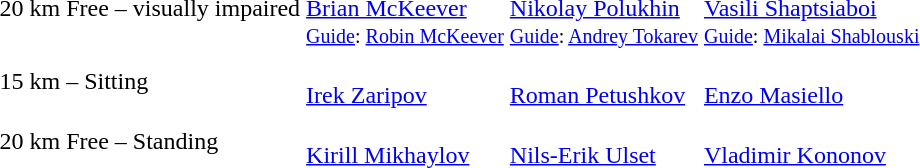<table>
<tr>
<td>20 km Free – visually impaired</td>
<td><br><a href='#'>Brian McKeever</a><br><small><a href='#'>Guide</a>: <a href='#'>Robin McKeever</a></small></td>
<td><br><a href='#'>Nikolay Polukhin</a><br><small><a href='#'>Guide</a>: <a href='#'>Andrey Tokarev</a></small></td>
<td><br><a href='#'>Vasili Shaptsiaboi</a><br><small><a href='#'>Guide</a>: <a href='#'>Mikalai Shablouski</a></small></td>
</tr>
<tr>
<td>15 km – Sitting</td>
<td><br><a href='#'>Irek Zaripov</a></td>
<td><br><a href='#'>Roman Petushkov</a></td>
<td><br><a href='#'>Enzo Masiello</a></td>
</tr>
<tr>
<td>20 km Free – Standing</td>
<td><br><a href='#'>Kirill Mikhaylov</a></td>
<td><br><a href='#'>Nils-Erik Ulset</a></td>
<td><br><a href='#'>Vladimir Kononov</a></td>
</tr>
</table>
